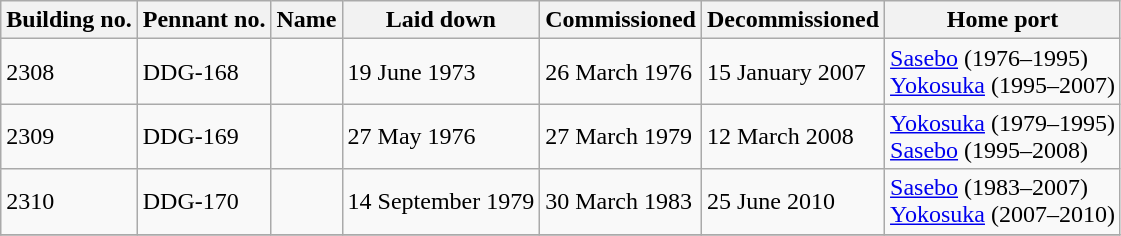<table class=wikitable>
<tr>
<th>Building no.</th>
<th>Pennant no.</th>
<th>Name</th>
<th>Laid down</th>
<th>Commissioned</th>
<th>Decommissioned</th>
<th>Home port</th>
</tr>
<tr>
<td>2308</td>
<td>DDG-168</td>
<td></td>
<td>19 June 1973</td>
<td>26 March 1976</td>
<td>15 January 2007</td>
<td><a href='#'>Sasebo</a> (1976–1995)<br> <a href='#'>Yokosuka</a> (1995–2007)</td>
</tr>
<tr>
<td>2309</td>
<td>DDG-169</td>
<td></td>
<td>27 May 1976</td>
<td>27 March 1979</td>
<td>12 March 2008</td>
<td><a href='#'>Yokosuka</a> (1979–1995)<br><a href='#'>Sasebo</a> (1995–2008)</td>
</tr>
<tr>
<td>2310</td>
<td>DDG-170</td>
<td></td>
<td>14 September 1979</td>
<td>30 March 1983</td>
<td>25 June 2010</td>
<td><a href='#'>Sasebo</a> (1983–2007)<br><a href='#'>Yokosuka</a> (2007–2010)</td>
</tr>
<tr>
</tr>
</table>
